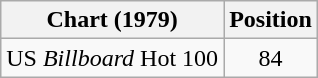<table class="wikitable">
<tr>
<th align="left">Chart (1979)</th>
<th style="text-align:center;">Position</th>
</tr>
<tr>
<td>US <em>Billboard</em> Hot 100 </td>
<td style="text-align:center;">84</td>
</tr>
</table>
